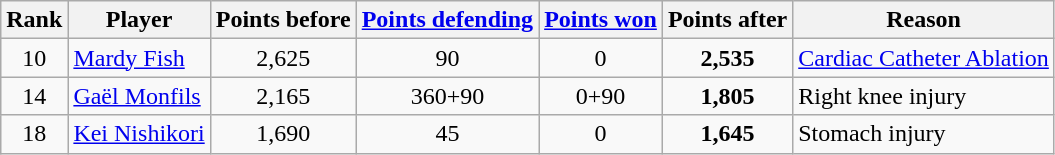<table class="wikitable sortable">
<tr>
<th>Rank</th>
<th>Player</th>
<th>Points before</th>
<th><a href='#'>Points defending</a></th>
<th><a href='#'>Points won</a></th>
<th>Points after</th>
<th>Reason</th>
</tr>
<tr>
<td align="center">10</td>
<td> <a href='#'>Mardy Fish</a></td>
<td align="center">2,625</td>
<td align="center">90</td>
<td align="center">0</td>
<td align="center"><strong>2,535</strong></td>
<td><a href='#'>Cardiac Catheter Ablation</a></td>
</tr>
<tr>
<td align="center">14</td>
<td> <a href='#'>Gaël Monfils</a></td>
<td align="center">2,165</td>
<td align="center">360+90</td>
<td align="center">0+90</td>
<td align="center"><strong>1,805</strong></td>
<td>Right knee injury</td>
</tr>
<tr>
<td align="center">18</td>
<td> <a href='#'>Kei Nishikori</a></td>
<td align="center">1,690</td>
<td align="center">45</td>
<td align="center">0</td>
<td align="center"><strong>1,645</strong></td>
<td>Stomach injury</td>
</tr>
</table>
